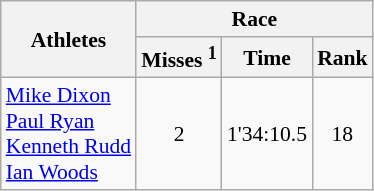<table class="wikitable" border="1" style="font-size:90%">
<tr>
<th rowspan=2>Athletes</th>
<th colspan=3>Race</th>
</tr>
<tr>
<th>Misses <sup>1</sup></th>
<th>Time</th>
<th>Rank</th>
</tr>
<tr>
<td><a href='#'>Mike Dixon</a><br><a href='#'>Paul Ryan</a><br><a href='#'>Kenneth Rudd</a><br><a href='#'>Ian Woods</a></td>
<td align=center>2</td>
<td align=center>1'34:10.5</td>
<td align=center>18</td>
</tr>
</table>
